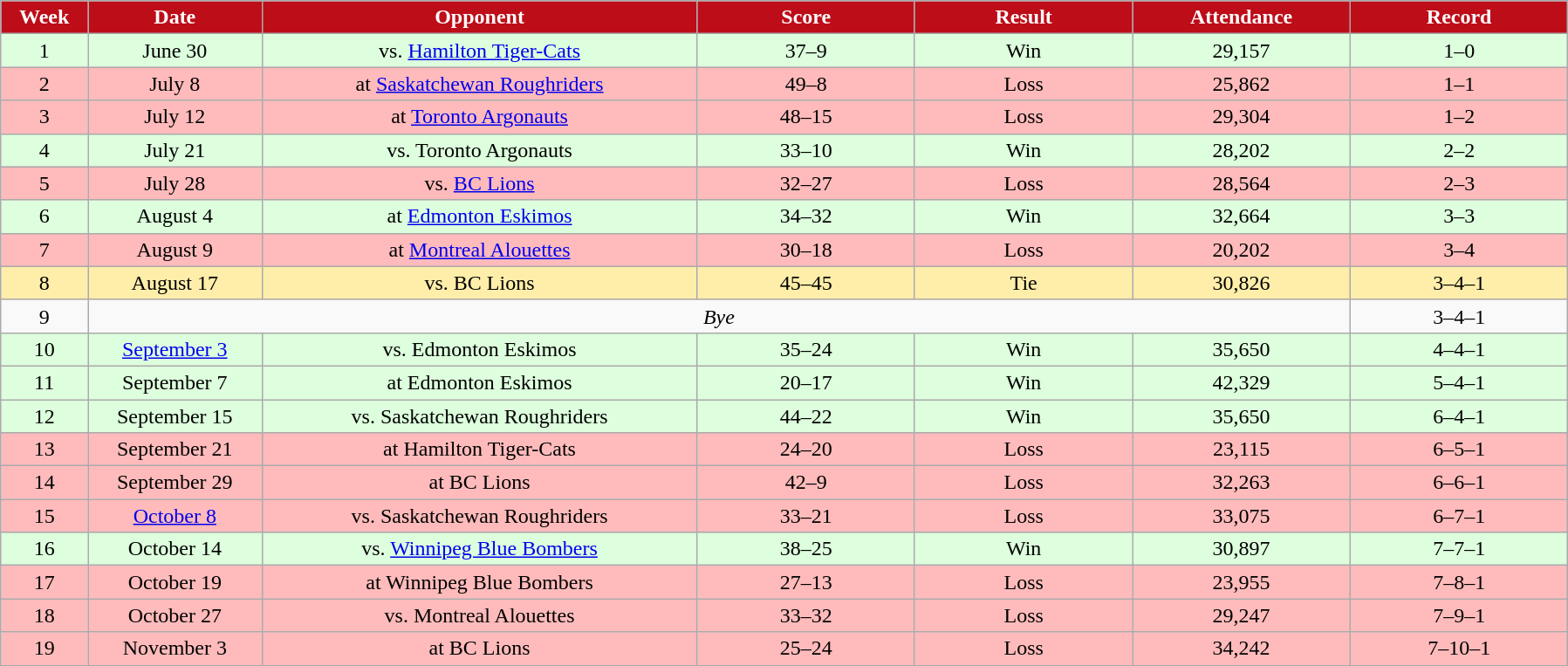<table class="wikitable sortable">
<tr>
<th style="background:#bd0d18;color:#FFFFFF;"  width="4%">Week</th>
<th style="background:#bd0d18;color:#FFFFFF;"  width="8%">Date</th>
<th style="background:#bd0d18;color:#FFFFFF;"  width="20%">Opponent</th>
<th style="background:#bd0d18;color:#FFFFFF;"  width="10%">Score</th>
<th style="background:#bd0d18;color:#FFFFFF;"  width="10%">Result</th>
<th style="background:#bd0d18;color:#FFFFFF;"  width="10%">Attendance</th>
<th style="background:#bd0d18;color:#FFFFFF;"  width="10%">Record</th>
</tr>
<tr align="center" bgcolor="#ddffdd">
<td>1</td>
<td>June 30</td>
<td>vs. <a href='#'>Hamilton Tiger-Cats</a></td>
<td>37–9</td>
<td>Win</td>
<td>29,157</td>
<td>1–0</td>
</tr>
<tr align="center" bgcolor="#ffbbbb">
<td>2</td>
<td>July 8</td>
<td>at <a href='#'>Saskatchewan Roughriders</a></td>
<td>49–8</td>
<td>Loss</td>
<td>25,862</td>
<td>1–1</td>
</tr>
<tr align="center" bgcolor="#ffbbbb">
<td>3</td>
<td>July 12</td>
<td>at <a href='#'>Toronto Argonauts</a></td>
<td>48–15</td>
<td>Loss</td>
<td>29,304</td>
<td>1–2</td>
</tr>
<tr align="center" bgcolor="#ddffdd">
<td>4</td>
<td>July 21</td>
<td>vs. Toronto Argonauts</td>
<td>33–10</td>
<td>Win</td>
<td>28,202</td>
<td>2–2</td>
</tr>
<tr align="center" bgcolor="#ffbbbb">
<td>5</td>
<td>July 28</td>
<td>vs. <a href='#'>BC Lions</a></td>
<td>32–27</td>
<td>Loss</td>
<td>28,564</td>
<td>2–3</td>
</tr>
<tr align="center" bgcolor="#ddffdd">
<td>6</td>
<td>August 4</td>
<td>at <a href='#'>Edmonton Eskimos</a></td>
<td>34–32</td>
<td>Win</td>
<td>32,664</td>
<td>3–3</td>
</tr>
<tr align="center" bgcolor="#ffbbbb">
<td>7</td>
<td>August 9</td>
<td>at <a href='#'>Montreal Alouettes</a></td>
<td>30–18</td>
<td>Loss</td>
<td>20,202</td>
<td>3–4</td>
</tr>
<tr align="center" bgcolor="#ffeeaa">
<td>8</td>
<td>August 17</td>
<td>vs. BC Lions</td>
<td>45–45</td>
<td>Tie</td>
<td>30,826</td>
<td>3–4–1</td>
</tr>
<tr align="center">
<td>9</td>
<td align="center" colspan="5"><em>Bye</em></td>
<td>3–4–1</td>
</tr>
<tr align="center" bgcolor="#ddffdd">
<td>10</td>
<td><a href='#'>September 3</a></td>
<td>vs. Edmonton Eskimos</td>
<td>35–24</td>
<td>Win</td>
<td>35,650</td>
<td>4–4–1</td>
</tr>
<tr align="center" bgcolor="#ddffdd">
<td>11</td>
<td>September 7</td>
<td>at Edmonton Eskimos</td>
<td>20–17</td>
<td>Win</td>
<td>42,329</td>
<td>5–4–1</td>
</tr>
<tr align="center" bgcolor="#ddffdd">
<td>12</td>
<td>September 15</td>
<td>vs. Saskatchewan Roughriders</td>
<td>44–22</td>
<td>Win</td>
<td>35,650</td>
<td>6–4–1</td>
</tr>
<tr align="center" bgcolor="#ffbbbb">
<td>13</td>
<td>September 21</td>
<td>at Hamilton Tiger-Cats</td>
<td>24–20</td>
<td>Loss</td>
<td>23,115</td>
<td>6–5–1</td>
</tr>
<tr align="center" bgcolor="#ffbbbb">
<td>14</td>
<td>September 29</td>
<td>at BC Lions</td>
<td>42–9</td>
<td>Loss</td>
<td>32,263</td>
<td>6–6–1</td>
</tr>
<tr align="center" bgcolor="#ffbbbb">
<td>15</td>
<td><a href='#'>October 8</a></td>
<td>vs. Saskatchewan Roughriders</td>
<td>33–21</td>
<td>Loss</td>
<td>33,075</td>
<td>6–7–1</td>
</tr>
<tr align="center" bgcolor="#ddffdd">
<td>16</td>
<td>October 14</td>
<td>vs. <a href='#'>Winnipeg Blue Bombers</a></td>
<td>38–25</td>
<td>Win</td>
<td>30,897</td>
<td>7–7–1</td>
</tr>
<tr align="center" bgcolor="#ffbbbb">
<td>17</td>
<td>October 19</td>
<td>at Winnipeg Blue Bombers</td>
<td>27–13</td>
<td>Loss</td>
<td>23,955</td>
<td>7–8–1</td>
</tr>
<tr align="center" bgcolor="#ffbbbb">
<td>18</td>
<td>October 27</td>
<td>vs. Montreal Alouettes</td>
<td>33–32</td>
<td>Loss</td>
<td>29,247</td>
<td>7–9–1</td>
</tr>
<tr align="center" bgcolor="#ffbbbb">
<td>19</td>
<td>November 3</td>
<td>at BC Lions</td>
<td>25–24</td>
<td>Loss</td>
<td>34,242</td>
<td>7–10–1</td>
</tr>
</table>
